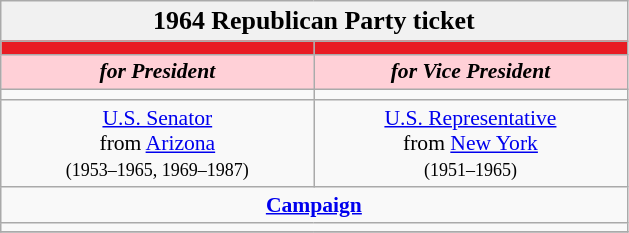<table class="wikitable" style="font-size:90%; text-align:center;">
<tr>
<td style="background:#f1f1f1;" colspan="30"><big> <strong>1964 Republican Party ticket</strong></big></td>
</tr>
<tr>
<th style="width:3em; font-size:135%; background:#E81B23; width:200px;"><a href='#'></a></th>
<th style="width:3em; font-size:135%; background:#E81B23; width:200px;"><a href='#'></a></th>
</tr>
<tr style="color:#000; font-size:100%; background:#ffd0d7;">
<td style="width:3em; width:200px;"><strong><em>for President</em></strong></td>
<td style="width:3em; width:200px;"><strong><em>for Vice President</em></strong></td>
</tr>
<tr>
<td></td>
<td></td>
</tr>
<tr>
<td><a href='#'>U.S. Senator</a><br>from <a href='#'>Arizona</a><br><small>(1953–1965, 1969–1987)</small></td>
<td><a href='#'>U.S. Representative</a><br>from <a href='#'>New York</a><br><small>(1951–1965)</small></td>
</tr>
<tr>
<td colspan=2><a href='#'><strong>Campaign</strong></a></td>
</tr>
<tr>
<td colspan=2></td>
</tr>
<tr>
</tr>
</table>
